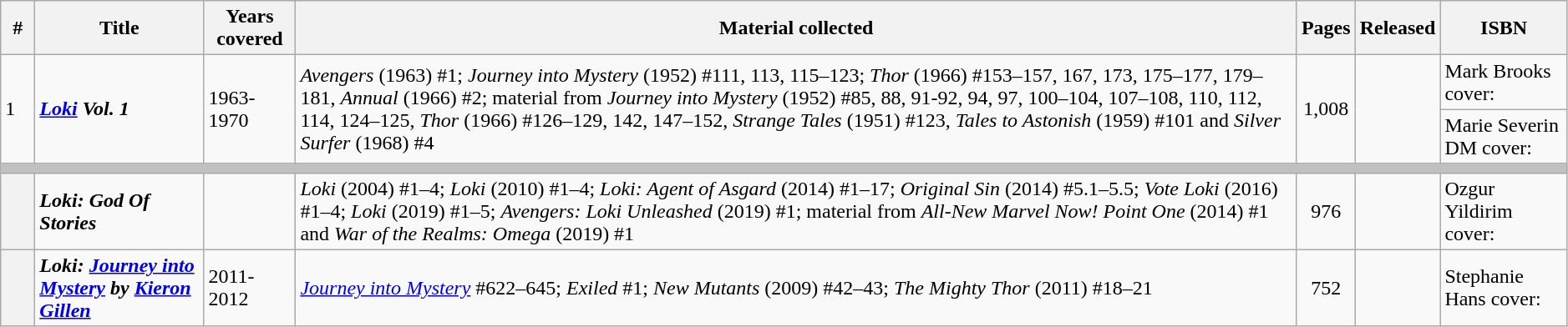<table class="wikitable sortable" width="99%">
<tr>
<th class="unsortable" width="20px">#</th>
<th>Title</th>
<th>Years covered</th>
<th class="unsortable">Material collected</th>
<th>Pages</th>
<th>Released</th>
<th class="unsortable">ISBN</th>
</tr>
<tr>
<td rowspan="2">1</td>
<td rowspan="2"><strong><em><a href='#'>Loki</a> Vol. 1</em></strong></td>
<td rowspan="2">1963-1970</td>
<td rowspan="2"><em>Avengers</em> (1963) #1; <em>Journey into Mystery</em> (1952) #111, 113, 115–123; <em>Thor</em> (1966) #153–157, 167, 173, 175–177, 179–181, <em>Annual</em> (1966) #2; material from <em>Journey into Mystery</em> (1952) #85, 88, 91-92, 94, 97, 100–104, 107–108, 110, 112, 114, 124–125, <em>Thor</em> (1966) #126–129, 142, 147–152, <em>Strange Tales</em> (1951) #123, <em>Tales to Astonish</em> (1959) #101 and <em>Silver Surfer</em> (1968) #4</td>
<td rowspan="2" style="text-align: center;">1,008</td>
<td rowspan="2"></td>
<td>Mark Brooks cover: </td>
</tr>
<tr>
<td>Marie Severin DM cover: </td>
</tr>
<tr>
<th colspan="7" style="background-color: silver;"></th>
</tr>
<tr>
<th style="background-color: light grey;"></th>
<td><strong><em>Loki: God Of Stories</em></strong></td>
<td></td>
<td><em>Loki</em> (2004) #1–4; <em>Loki</em> (2010) #1–4; <em>Loki: Agent of Asgard</em> (2014) #1–17; <em>Original Sin</em> (2014) #5.1–5.5; <em>Vote Loki</em> (2016) #1–4; <em>Loki</em> (2019) #1–5; <em>Avengers: Loki Unleashed</em> (2019) #1; material from <em>All-New Marvel Now! Point One</em> (2014) #1 and <em>War of the Realms: Omega</em> (2019) #1</td>
<td style="text-align: center;">976</td>
<td></td>
<td>Ozgur Yildirim cover: </td>
</tr>
<tr>
<th style="background-color: light grey;"></th>
<td><strong><em>Loki: <a href='#'>Journey into Mystery</a> by <a href='#'>Kieron Gillen</a></em></strong></td>
<td>2011-2012</td>
<td><em><a href='#'>Journey into Mystery</a></em> #622–645; <em>Exiled</em> #1; <em>New Mutants</em> (2009) #42–43; <em>The Mighty Thor</em> (2011) #18–21</td>
<td style="text-align: center;">752</td>
<td></td>
<td>Stephanie Hans cover: </td>
</tr>
</table>
